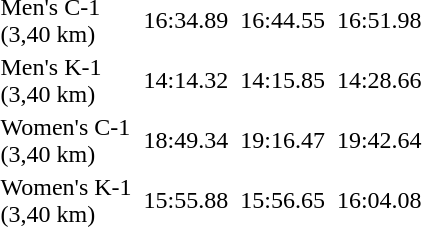<table>
<tr>
<td>Men's C-1<br>(3,40 km)</td>
<td></td>
<td>16:34.89</td>
<td></td>
<td>16:44.55</td>
<td></td>
<td>16:51.98</td>
</tr>
<tr>
<td>Men's K-1<br>(3,40 km)</td>
<td></td>
<td>14:14.32</td>
<td></td>
<td>14:15.85</td>
<td></td>
<td>14:28.66</td>
</tr>
<tr>
<td>Women's C-1<br>(3,40 km)</td>
<td></td>
<td>18:49.34</td>
<td></td>
<td>19:16.47</td>
<td></td>
<td>19:42.64</td>
</tr>
<tr>
<td>Women's K-1<br>(3,40 km)</td>
<td></td>
<td>15:55.88</td>
<td></td>
<td>15:56.65</td>
<td></td>
<td>16:04.08</td>
</tr>
</table>
